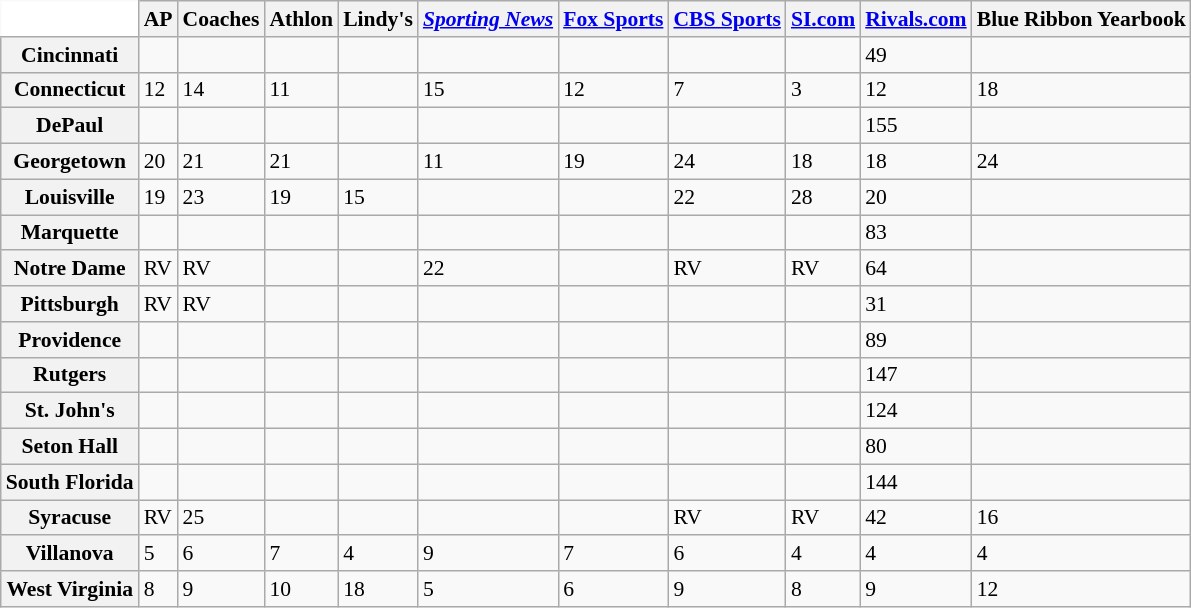<table class="wikitable" style="white-space:nowrap; font-size:90%;">
<tr>
<td style="background:white; border-top-style:hidden; border-left-style:hidden;"></td>
<th>AP</th>
<th>Coaches</th>
<th>Athlon</th>
<th>Lindy's</th>
<th><em><a href='#'>Sporting News</a></em></th>
<th><a href='#'>Fox Sports</a></th>
<th><a href='#'>CBS Sports</a></th>
<th><a href='#'>SI.com</a></th>
<th><a href='#'>Rivals.com</a></th>
<th>Blue Ribbon Yearbook</th>
</tr>
<tr>
<th>Cincinnati</th>
<td></td>
<td></td>
<td></td>
<td></td>
<td></td>
<td></td>
<td></td>
<td></td>
<td>49</td>
<td></td>
</tr>
<tr>
<th>Connecticut</th>
<td>12</td>
<td>14</td>
<td>11</td>
<td></td>
<td>15</td>
<td>12</td>
<td>7</td>
<td>3</td>
<td>12</td>
<td>18</td>
</tr>
<tr>
<th>DePaul</th>
<td></td>
<td></td>
<td></td>
<td></td>
<td></td>
<td></td>
<td></td>
<td></td>
<td>155</td>
<td></td>
</tr>
<tr>
<th>Georgetown</th>
<td>20</td>
<td>21</td>
<td>21</td>
<td></td>
<td>11</td>
<td>19</td>
<td>24</td>
<td>18</td>
<td>18</td>
<td>24</td>
</tr>
<tr>
<th>Louisville</th>
<td>19</td>
<td>23</td>
<td>19</td>
<td>15</td>
<td></td>
<td></td>
<td>22</td>
<td>28</td>
<td>20</td>
<td></td>
</tr>
<tr>
<th>Marquette</th>
<td></td>
<td></td>
<td></td>
<td></td>
<td></td>
<td></td>
<td></td>
<td></td>
<td>83</td>
<td></td>
</tr>
<tr>
<th>Notre Dame</th>
<td>RV</td>
<td>RV</td>
<td></td>
<td></td>
<td>22</td>
<td></td>
<td>RV</td>
<td>RV</td>
<td>64</td>
<td></td>
</tr>
<tr>
<th>Pittsburgh</th>
<td>RV</td>
<td>RV</td>
<td></td>
<td></td>
<td></td>
<td></td>
<td></td>
<td></td>
<td>31</td>
<td></td>
</tr>
<tr>
<th>Providence</th>
<td></td>
<td></td>
<td></td>
<td></td>
<td></td>
<td></td>
<td></td>
<td></td>
<td>89</td>
<td></td>
</tr>
<tr>
<th>Rutgers</th>
<td></td>
<td></td>
<td></td>
<td></td>
<td></td>
<td></td>
<td></td>
<td></td>
<td>147</td>
<td></td>
</tr>
<tr>
<th>St. John's</th>
<td></td>
<td></td>
<td></td>
<td></td>
<td></td>
<td></td>
<td></td>
<td></td>
<td>124</td>
<td></td>
</tr>
<tr>
<th>Seton Hall</th>
<td></td>
<td></td>
<td></td>
<td></td>
<td></td>
<td></td>
<td></td>
<td></td>
<td>80</td>
<td></td>
</tr>
<tr>
<th>South Florida</th>
<td></td>
<td></td>
<td></td>
<td></td>
<td></td>
<td></td>
<td></td>
<td></td>
<td>144</td>
<td></td>
</tr>
<tr>
<th>Syracuse</th>
<td>RV</td>
<td>25</td>
<td></td>
<td></td>
<td></td>
<td></td>
<td>RV</td>
<td>RV</td>
<td>42</td>
<td>16</td>
</tr>
<tr>
<th>Villanova</th>
<td>5</td>
<td>6</td>
<td>7</td>
<td>4</td>
<td>9</td>
<td>7</td>
<td>6</td>
<td>4</td>
<td>4</td>
<td>4</td>
</tr>
<tr>
<th>West Virginia</th>
<td>8</td>
<td>9</td>
<td>10</td>
<td>18</td>
<td>5</td>
<td>6</td>
<td>9</td>
<td>8</td>
<td>9</td>
<td>12</td>
</tr>
</table>
